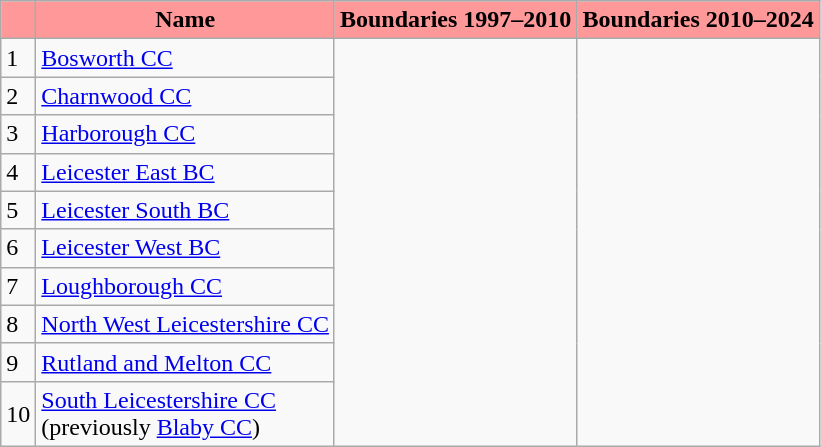<table class="wikitable">
<tr>
<th style="background-color:#ff9999"></th>
<th style="background-color:#ff9999">Name</th>
<th style="background-color:#ff9999">Boundaries 1997–2010</th>
<th style="background-color:#ff9999">Boundaries 2010–2024</th>
</tr>
<tr>
<td>1</td>
<td><a href='#'>Bosworth CC</a></td>
<td rowspan="10"></td>
<td rowspan="10"></td>
</tr>
<tr>
<td>2</td>
<td><a href='#'>Charnwood CC</a></td>
</tr>
<tr>
<td>3</td>
<td><a href='#'>Harborough CC</a></td>
</tr>
<tr>
<td>4</td>
<td><a href='#'>Leicester East BC</a></td>
</tr>
<tr>
<td>5</td>
<td><a href='#'>Leicester South BC</a></td>
</tr>
<tr>
<td>6</td>
<td><a href='#'>Leicester West BC</a></td>
</tr>
<tr>
<td>7</td>
<td><a href='#'>Loughborough CC</a></td>
</tr>
<tr>
<td>8</td>
<td><a href='#'>North West Leicestershire CC</a></td>
</tr>
<tr>
<td>9</td>
<td><a href='#'>Rutland and Melton CC</a></td>
</tr>
<tr>
<td>10</td>
<td><a href='#'>South Leicestershire CC</a><br>(previously <a href='#'>Blaby CC</a>)</td>
</tr>
</table>
